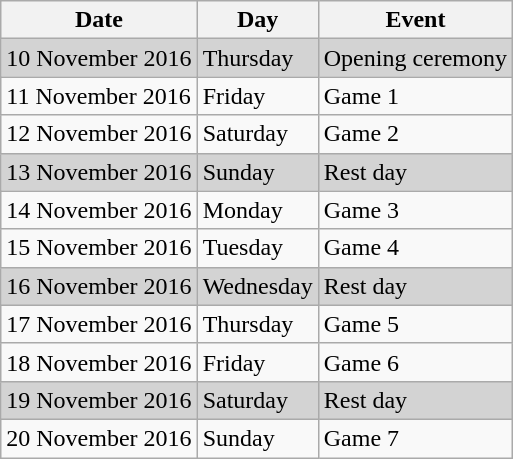<table class="wikitable">
<tr>
<th>Date</th>
<th>Day</th>
<th>Event</th>
</tr>
<tr>
<td style="background:lightgray">10 November 2016</td>
<td style="background:lightgray">Thursday</td>
<td style="background:lightgray">Opening ceremony</td>
</tr>
<tr>
<td>11 November 2016</td>
<td>Friday</td>
<td>Game 1</td>
</tr>
<tr>
<td>12 November 2016</td>
<td>Saturday</td>
<td>Game 2</td>
</tr>
<tr>
<td style="background:lightgray">13 November 2016</td>
<td style="background:lightgray">Sunday</td>
<td style="background:lightgray">Rest day</td>
</tr>
<tr>
<td>14 November 2016</td>
<td>Monday</td>
<td>Game 3</td>
</tr>
<tr>
<td>15 November 2016</td>
<td>Tuesday</td>
<td>Game 4</td>
</tr>
<tr>
<td style="background:lightgray">16 November 2016</td>
<td style="background:lightgray">Wednesday</td>
<td style="background:lightgray">Rest day</td>
</tr>
<tr>
<td>17 November 2016</td>
<td>Thursday</td>
<td>Game 5</td>
</tr>
<tr>
<td>18 November 2016</td>
<td>Friday</td>
<td>Game 6</td>
</tr>
<tr>
<td style="background:lightgray">19 November 2016</td>
<td style="background:lightgray">Saturday</td>
<td style="background:lightgray">Rest day</td>
</tr>
<tr>
<td>20 November 2016</td>
<td>Sunday</td>
<td>Game 7</td>
</tr>
</table>
